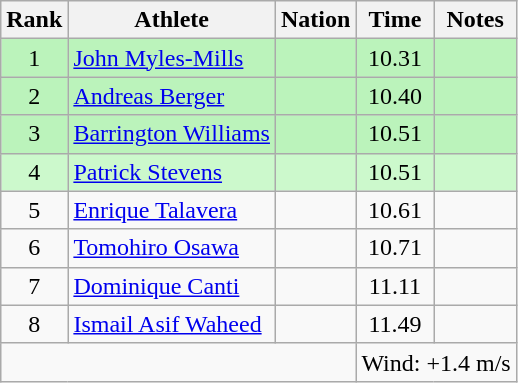<table class="wikitable sortable" style="text-align:center">
<tr>
<th>Rank</th>
<th>Athlete</th>
<th>Nation</th>
<th>Time</th>
<th>Notes</th>
</tr>
<tr style="background:#bbf3bb;">
<td>1</td>
<td align=left><a href='#'>John Myles-Mills</a></td>
<td align=left></td>
<td>10.31</td>
<td></td>
</tr>
<tr style="background:#bbf3bb;">
<td>2</td>
<td align=left><a href='#'>Andreas Berger</a></td>
<td align=left></td>
<td>10.40</td>
<td></td>
</tr>
<tr style="background:#bbf3bb;">
<td>3</td>
<td align=left><a href='#'>Barrington Williams</a></td>
<td align=left></td>
<td>10.51</td>
<td></td>
</tr>
<tr style="background:#ccf9cc;">
<td>4</td>
<td align=left><a href='#'>Patrick Stevens</a></td>
<td align=left></td>
<td>10.51</td>
<td></td>
</tr>
<tr>
<td>5</td>
<td align=left><a href='#'>Enrique Talavera</a></td>
<td align=left></td>
<td>10.61</td>
<td></td>
</tr>
<tr>
<td>6</td>
<td align=left><a href='#'>Tomohiro Osawa</a></td>
<td align=left></td>
<td>10.71</td>
<td></td>
</tr>
<tr>
<td>7</td>
<td align=left><a href='#'>Dominique Canti</a></td>
<td align=left></td>
<td>11.11</td>
<td></td>
</tr>
<tr>
<td>8</td>
<td align=left><a href='#'>Ismail Asif Waheed</a></td>
<td align=left></td>
<td>11.49</td>
<td></td>
</tr>
<tr class="sortbottom">
<td colspan=3></td>
<td colspan="3" style="text-align:left;">Wind: +1.4 m/s</td>
</tr>
</table>
